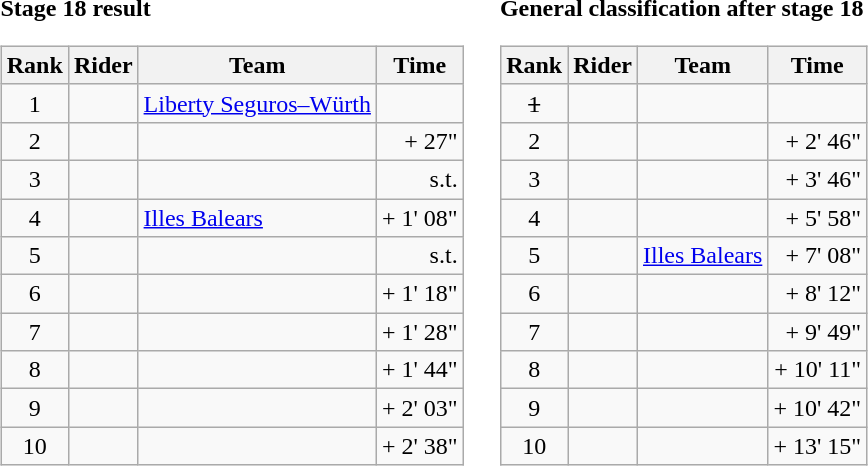<table>
<tr>
<td><strong>Stage 18 result</strong><br><table class="wikitable">
<tr>
<th scope="col">Rank</th>
<th scope="col">Rider</th>
<th scope="col">Team</th>
<th scope="col">Time</th>
</tr>
<tr>
<td style="text-align:center;">1</td>
<td></td>
<td><a href='#'>Liberty Seguros–Würth</a></td>
<td style="text-align:right;"></td>
</tr>
<tr>
<td style="text-align:center;">2</td>
<td></td>
<td></td>
<td style="text-align:right;">+ 27"</td>
</tr>
<tr>
<td style="text-align:center;">3</td>
<td></td>
<td></td>
<td style="text-align:right;">s.t.</td>
</tr>
<tr>
<td style="text-align:center;">4</td>
<td></td>
<td><a href='#'>Illes Balears</a></td>
<td style="text-align:right;">+ 1' 08"</td>
</tr>
<tr>
<td style="text-align:center;">5</td>
<td></td>
<td></td>
<td style="text-align:right;">s.t.</td>
</tr>
<tr>
<td style="text-align:center;">6</td>
<td></td>
<td></td>
<td style="text-align:right;">+ 1' 18"</td>
</tr>
<tr>
<td style="text-align:center;">7</td>
<td></td>
<td></td>
<td style="text-align:right;">+ 1' 28"</td>
</tr>
<tr>
<td style="text-align:center;">8</td>
<td></td>
<td></td>
<td style="text-align:right;">+ 1' 44"</td>
</tr>
<tr>
<td style="text-align:center;">9</td>
<td></td>
<td></td>
<td style="text-align:right;">+ 2' 03"</td>
</tr>
<tr>
<td style="text-align:center;">10</td>
<td></td>
<td></td>
<td style="text-align:right;">+ 2' 38"</td>
</tr>
</table>
</td>
<td></td>
<td><strong>General classification after stage 18</strong><br><table class="wikitable">
<tr>
<th scope="col">Rank</th>
<th scope="col">Rider</th>
<th scope="col">Team</th>
<th scope="col">Time</th>
</tr>
<tr>
<td style="text-align:center;"><del>1</del></td>
<td><del></del> </td>
<td><del></del></td>
<td style="text-align:right;"><del></del></td>
</tr>
<tr>
<td style="text-align:center;">2</td>
<td></td>
<td></td>
<td style="text-align:right;">+ 2' 46"</td>
</tr>
<tr>
<td style="text-align:center;">3</td>
<td></td>
<td></td>
<td style="text-align:right;">+ 3' 46"</td>
</tr>
<tr>
<td style="text-align:center;">4</td>
<td></td>
<td></td>
<td style="text-align:right;">+ 5' 58"</td>
</tr>
<tr>
<td style="text-align:center;">5</td>
<td></td>
<td><a href='#'>Illes Balears</a></td>
<td style="text-align:right;">+ 7' 08"</td>
</tr>
<tr>
<td style="text-align:center;">6</td>
<td></td>
<td></td>
<td style="text-align:right;">+ 8' 12"</td>
</tr>
<tr>
<td style="text-align:center;">7</td>
<td></td>
<td></td>
<td style="text-align:right;">+ 9' 49"</td>
</tr>
<tr>
<td style="text-align:center;">8</td>
<td></td>
<td></td>
<td style="text-align:right;">+ 10' 11"</td>
</tr>
<tr>
<td style="text-align:center;">9</td>
<td></td>
<td></td>
<td style="text-align:right;">+ 10' 42"</td>
</tr>
<tr>
<td style="text-align:center;">10</td>
<td></td>
<td></td>
<td style="text-align:right;">+ 13' 15"</td>
</tr>
</table>
</td>
</tr>
</table>
